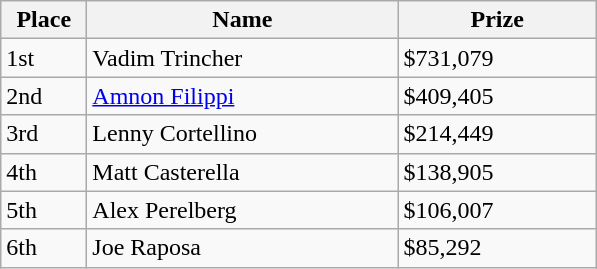<table class="wikitable">
<tr>
<th width="50">Place</th>
<th width="200">Name</th>
<th width="125">Prize</th>
</tr>
<tr>
<td>1st</td>
<td>Vadim Trincher</td>
<td>$731,079</td>
</tr>
<tr>
<td>2nd</td>
<td><a href='#'>Amnon Filippi</a></td>
<td>$409,405</td>
</tr>
<tr>
<td>3rd</td>
<td>Lenny Cortellino</td>
<td>$214,449</td>
</tr>
<tr>
<td>4th</td>
<td>Matt Casterella</td>
<td>$138,905</td>
</tr>
<tr>
<td>5th</td>
<td>Alex Perelberg</td>
<td>$106,007</td>
</tr>
<tr>
<td>6th</td>
<td>Joe Raposa</td>
<td>$85,292</td>
</tr>
</table>
